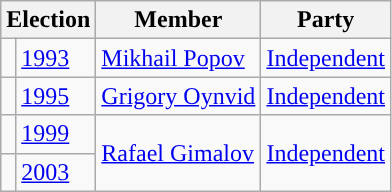<table class="wikitable">
<tr>
<th colspan="2">Election</th>
<th>Member</th>
<th>Party</th>
</tr>
<tr>
<td style="background-color:"></td>
<td><a href='#'>1993</a></td>
<td><a href='#'>Mikhail Popov</a></td>
<td><a href='#'>Independent</a></td>
</tr>
<tr>
<td style="background-color:"></td>
<td><a href='#'>1995</a></td>
<td><a href='#'>Grigory Oynvid</a></td>
<td><a href='#'>Independent</a></td>
</tr>
<tr>
<td style="background-color:"></td>
<td><a href='#'>1999</a></td>
<td rowspan=2><a href='#'>Rafael Gimalov</a></td>
<td rowspan=2><a href='#'>Independent</a></td>
</tr>
<tr>
<td style="background-color:"></td>
<td><a href='#'>2003</a></td>
</tr>
</table>
